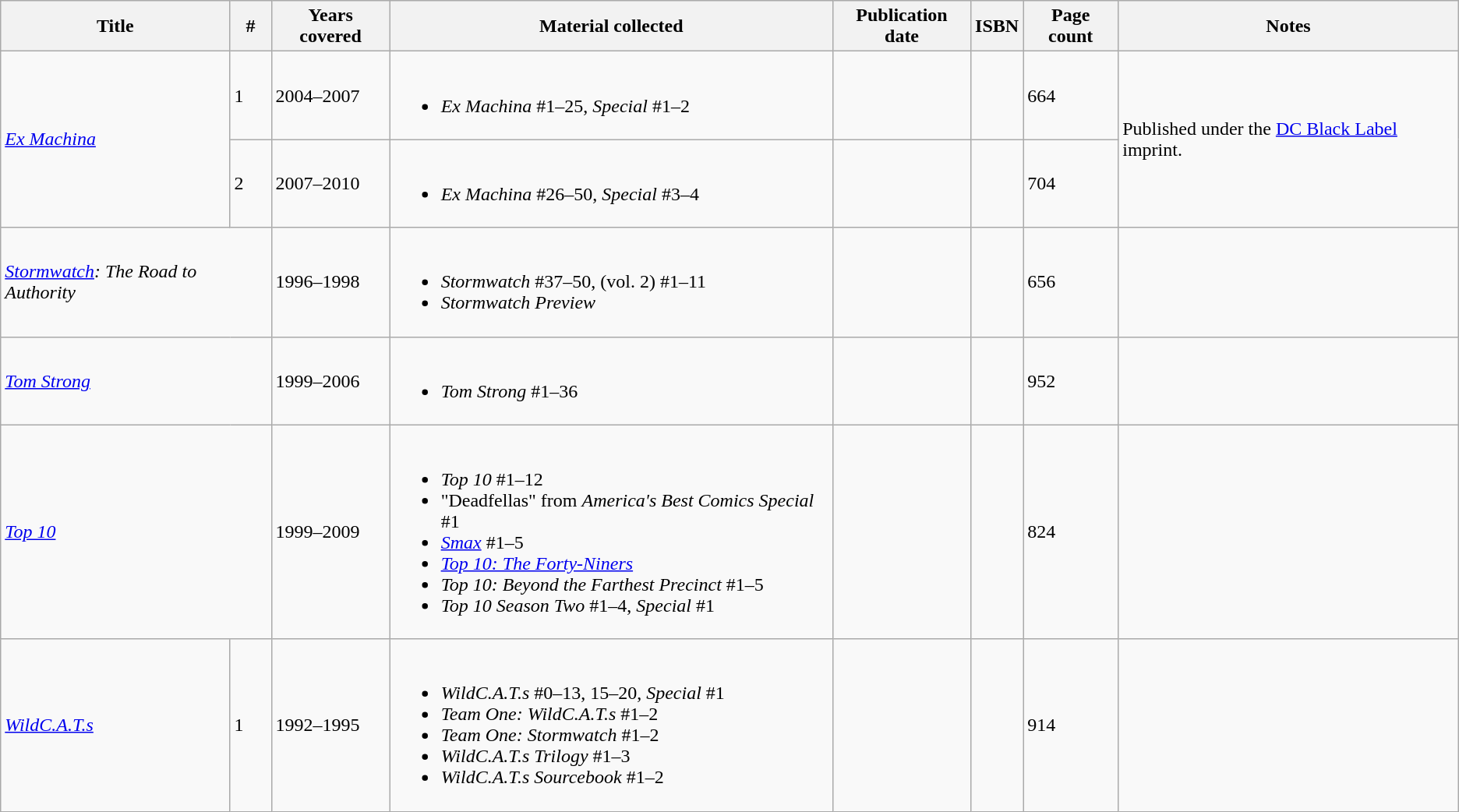<table class="wikitable sortable">
<tr>
<th>Title</th>
<th class="unsortable">#</th>
<th>Years covered</th>
<th class="unsortable">Material collected</th>
<th>Publication date</th>
<th class="unsortable">ISBN</th>
<th>Page count</th>
<th>Notes</th>
</tr>
<tr>
<td rowspan="2"><em><a href='#'>Ex Machina</a></em></td>
<td>1</td>
<td>2004–2007</td>
<td><br><ul><li><em>Ex Machina</em> #1–25, <em>Special</em> #1–2</li></ul></td>
<td></td>
<td></td>
<td>664</td>
<td rowspan="2">Published under the <a href='#'>DC Black Label</a> imprint.</td>
</tr>
<tr>
<td>2</td>
<td>2007–2010</td>
<td><br><ul><li><em>Ex Machina</em> #26–50, <em>Special</em> #3–4</li></ul></td>
<td></td>
<td></td>
<td>704</td>
</tr>
<tr>
<td colspan="2"><em><a href='#'>Stormwatch</a>: The Road to Authority</em></td>
<td>1996–1998</td>
<td><br><ul><li><em>Stormwatch</em> #37–50, (vol. 2) #1–11</li><li><em>Stormwatch Preview</em></li></ul></td>
<td></td>
<td></td>
<td>656</td>
<td></td>
</tr>
<tr>
<td colspan="2"><em><a href='#'>Tom Strong</a></em></td>
<td>1999–2006</td>
<td><br><ul><li><em>Tom Strong</em> #1–36</li></ul></td>
<td></td>
<td></td>
<td>952</td>
<td></td>
</tr>
<tr>
<td colspan="2"><em><a href='#'>Top 10</a></em></td>
<td>1999–2009</td>
<td><br><ul><li><em>Top 10</em> #1–12</li><li>"Deadfellas" from <em>America's Best Comics Special</em> #1</li><li><em><a href='#'>Smax</a></em> #1–5</li><li><em><a href='#'>Top 10: The Forty-Niners</a></em></li><li><em>Top 10: Beyond the Farthest Precinct</em> #1–5</li><li><em>Top 10 Season Two</em> #1–4, <em>Special</em> #1</li></ul></td>
<td></td>
<td></td>
<td>824</td>
<td></td>
</tr>
<tr>
<td><em><a href='#'>WildC.A.T.s</a></em></td>
<td>1</td>
<td>1992–1995</td>
<td><br><ul><li><em>WildC.A.T.s</em> #0–13, 15–20, <em>Special</em> #1</li><li><em>Team One: WildC.A.T.s</em> #1–2</li><li><em>Team One: Stormwatch</em> #1–2</li><li><em>WildC.A.T.s Trilogy</em> #1–3</li><li><em>WildC.A.T.s Sourcebook</em> #1–2</li></ul></td>
<td></td>
<td></td>
<td>914</td>
<td></td>
</tr>
</table>
